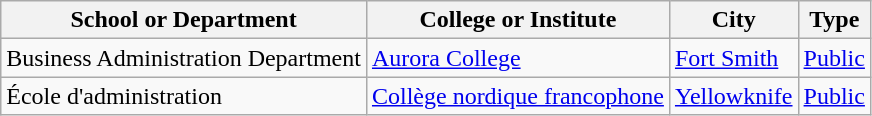<table class="wikitable sortable mw-collapsible mw-collapsed">
<tr>
<th>School or Department</th>
<th>College or Institute</th>
<th>City</th>
<th>Type</th>
</tr>
<tr>
<td>Business Administration Department</td>
<td><a href='#'>Aurora College</a></td>
<td><a href='#'>Fort Smith</a></td>
<td><a href='#'>Public</a></td>
</tr>
<tr>
<td>École d'administration</td>
<td><a href='#'>Collège nordique francophone</a></td>
<td><a href='#'>Yellowknife</a></td>
<td><a href='#'>Public</a></td>
</tr>
</table>
